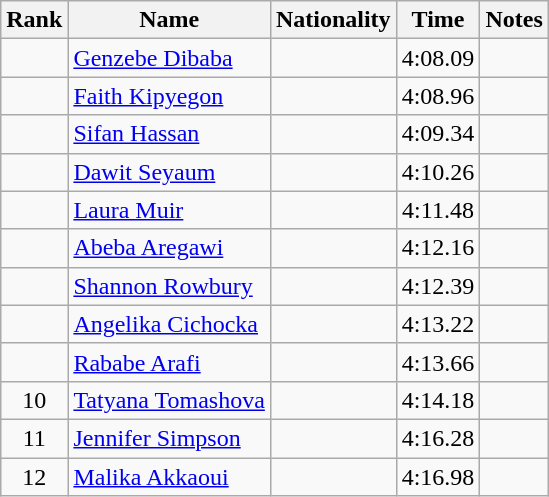<table class="wikitable sortable" style="text-align:center">
<tr>
<th>Rank</th>
<th>Name</th>
<th>Nationality</th>
<th>Time</th>
<th>Notes</th>
</tr>
<tr>
<td></td>
<td align=left><a href='#'>Genzebe Dibaba</a></td>
<td align=left></td>
<td>4:08.09</td>
<td></td>
</tr>
<tr>
<td></td>
<td align=left><a href='#'>Faith Kipyegon</a></td>
<td align=left></td>
<td>4:08.96</td>
<td></td>
</tr>
<tr>
<td></td>
<td align=left><a href='#'>Sifan Hassan</a></td>
<td align=left></td>
<td>4:09.34</td>
<td></td>
</tr>
<tr>
<td></td>
<td align=left><a href='#'>Dawit Seyaum</a></td>
<td align=left></td>
<td>4:10.26</td>
<td></td>
</tr>
<tr>
<td></td>
<td align=left><a href='#'>Laura Muir</a></td>
<td align=left></td>
<td>4:11.48</td>
<td></td>
</tr>
<tr>
<td></td>
<td align=left><a href='#'>Abeba Aregawi</a></td>
<td align=left></td>
<td>4:12.16</td>
<td></td>
</tr>
<tr>
<td></td>
<td align=left><a href='#'>Shannon Rowbury</a></td>
<td align=left></td>
<td>4:12.39</td>
<td></td>
</tr>
<tr>
<td></td>
<td align=left><a href='#'>Angelika Cichocka</a></td>
<td align=left></td>
<td>4:13.22</td>
<td></td>
</tr>
<tr>
<td></td>
<td align=left><a href='#'>Rababe Arafi</a></td>
<td align=left></td>
<td>4:13.66</td>
<td></td>
</tr>
<tr>
<td>10</td>
<td align=left><a href='#'>Tatyana Tomashova</a></td>
<td align=left></td>
<td>4:14.18</td>
<td></td>
</tr>
<tr>
<td>11</td>
<td align=left><a href='#'>Jennifer Simpson</a></td>
<td align=left></td>
<td>4:16.28</td>
<td></td>
</tr>
<tr>
<td>12</td>
<td align=left><a href='#'>Malika Akkaoui</a></td>
<td align=left></td>
<td>4:16.98</td>
<td></td>
</tr>
</table>
